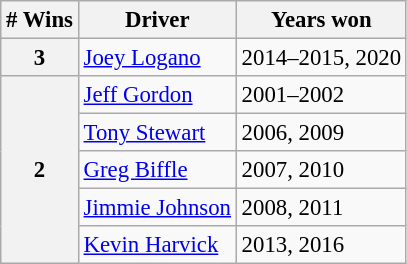<table class="wikitable" style="font-size: 95%;">
<tr>
<th># Wins</th>
<th>Driver</th>
<th>Years won</th>
</tr>
<tr>
<th>3</th>
<td><a href='#'>Joey Logano</a></td>
<td>2014–2015, 2020</td>
</tr>
<tr>
<th rowspan="5">2</th>
<td><a href='#'>Jeff Gordon</a></td>
<td>2001–2002</td>
</tr>
<tr>
<td><a href='#'>Tony Stewart</a></td>
<td>2006, 2009</td>
</tr>
<tr>
<td><a href='#'>Greg Biffle</a></td>
<td>2007, 2010</td>
</tr>
<tr>
<td><a href='#'>Jimmie Johnson</a></td>
<td>2008, 2011</td>
</tr>
<tr>
<td><a href='#'>Kevin Harvick</a></td>
<td>2013, 2016</td>
</tr>
</table>
